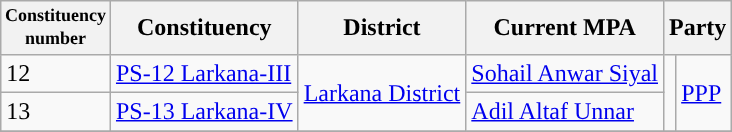<table class="wikitable">
<tr>
<th width="50px" style="font-size:75%">Constituency number</th>
<th>Constituency</th>
<th>District</th>
<th>Current MPA</th>
<th colspan="2">Party</th>
</tr>
<tr>
<td>12</td>
<td><a href='#'>PS-12 Larkana-III</a></td>
<td rowspan="2"><a href='#'>Larkana District</a></td>
<td><a href='#'>Sohail Anwar Siyal</a></td>
<td rowspan="2"></td>
<td rowspan="2"><a href='#'>PPP</a></td>
</tr>
<tr>
<td>13</td>
<td><a href='#'>PS-13 Larkana-IV</a></td>
<td><a href='#'>Adil Altaf Unnar</a></td>
</tr>
<tr>
</tr>
</table>
